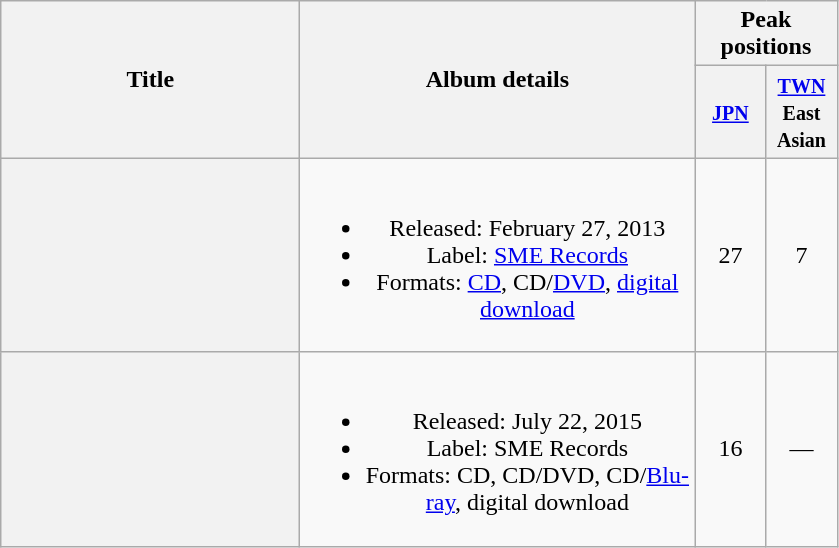<table class="wikitable plainrowheaders" style="text-align:center;">
<tr>
<th style="width:12em;" rowspan="2">Title</th>
<th style="width:16em;" rowspan="2">Album details</th>
<th colspan="2">Peak positions</th>
</tr>
<tr>
<th style="width:2.5em;"><small><a href='#'>JPN</a></small><br></th>
<th style="width:2.5em;"><small><a href='#'>TWN</a> East Asian</small><br></th>
</tr>
<tr>
<th scope="row"></th>
<td><br><ul><li>Released: February 27, 2013</li><li>Label: <a href='#'>SME Records</a></li><li>Formats: <a href='#'>CD</a>, CD/<a href='#'>DVD</a>, <a href='#'>digital download</a></li></ul></td>
<td>27</td>
<td>7</td>
</tr>
<tr>
<th scope="row"></th>
<td><br><ul><li>Released: July 22, 2015</li><li>Label: SME Records</li><li>Formats: CD, CD/DVD, CD/<a href='#'>Blu-ray</a>, digital download</li></ul></td>
<td>16</td>
<td>—</td>
</tr>
</table>
